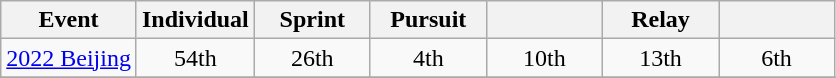<table class="wikitable" style="text-align: center;">
<tr ">
<th>Event</th>
<th style="width:70px;">Individual</th>
<th style="width:70px;">Sprint</th>
<th style="width:70px;">Pursuit</th>
<th style="width:70px;"></th>
<th style="width:70px;">Relay</th>
<th style="width:70px;"></th>
</tr>
<tr>
<td align=left> <a href='#'>2022 Beijing</a></td>
<td>54th</td>
<td>26th</td>
<td>4th</td>
<td>10th</td>
<td>13th</td>
<td>6th</td>
</tr>
<tr>
</tr>
</table>
